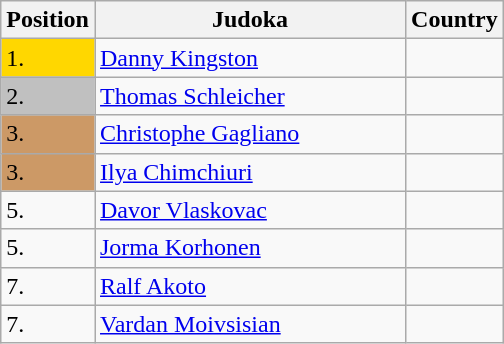<table class=wikitable>
<tr>
<th width=10>Position</th>
<th width=200>Judoka</th>
<th width=10>Country</th>
</tr>
<tr>
<td bgcolor=gold>1.</td>
<td><a href='#'>Danny Kingston</a></td>
<td></td>
</tr>
<tr>
<td bgcolor="silver">2.</td>
<td><a href='#'>Thomas Schleicher</a></td>
<td></td>
</tr>
<tr>
<td bgcolor="CC9966">3.</td>
<td><a href='#'>Christophe Gagliano</a></td>
<td></td>
</tr>
<tr>
<td bgcolor="CC9966">3.</td>
<td><a href='#'>Ilya Chimchiuri</a></td>
<td></td>
</tr>
<tr>
<td>5.</td>
<td><a href='#'>Davor Vlaskovac</a></td>
<td></td>
</tr>
<tr>
<td>5.</td>
<td><a href='#'>Jorma Korhonen</a></td>
<td></td>
</tr>
<tr>
<td>7.</td>
<td><a href='#'>Ralf Akoto</a></td>
<td></td>
</tr>
<tr>
<td>7.</td>
<td><a href='#'>Vardan Moivsisian</a></td>
<td></td>
</tr>
</table>
